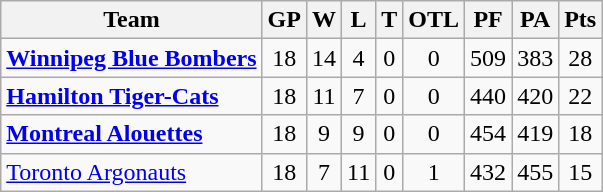<table class="wikitable" style="float:left; margin-right:1em">
<tr>
<th>Team</th>
<th>GP</th>
<th>W</th>
<th>L</th>
<th>T</th>
<th>OTL</th>
<th>PF</th>
<th>PA</th>
<th>Pts</th>
</tr>
<tr align="center">
<td align="left"><strong><a href='#'>Winnipeg Blue Bombers</a></strong></td>
<td>18</td>
<td>14</td>
<td>4</td>
<td>0</td>
<td>0</td>
<td>509</td>
<td>383</td>
<td>28</td>
</tr>
<tr align="center">
<td align="left"><strong><a href='#'>Hamilton Tiger-Cats</a></strong></td>
<td>18</td>
<td>11</td>
<td>7</td>
<td>0</td>
<td>0</td>
<td>440</td>
<td>420</td>
<td>22</td>
</tr>
<tr align="center">
<td align="left"><strong><a href='#'>Montreal Alouettes</a></strong></td>
<td>18</td>
<td>9</td>
<td>9</td>
<td>0</td>
<td>0</td>
<td>454</td>
<td>419</td>
<td>18</td>
</tr>
<tr align="center">
<td align="left"><a href='#'>Toronto Argonauts</a></td>
<td>18</td>
<td>7</td>
<td>11</td>
<td>0</td>
<td>1</td>
<td>432</td>
<td>455</td>
<td>15</td>
</tr>
</table>
